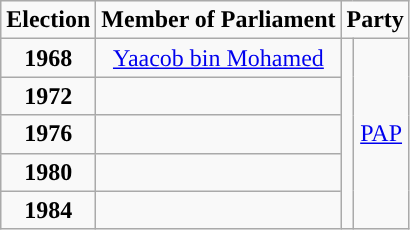<table class="wikitable" align="center" style="text-align:center">
<tr>
<td><strong>Election</strong></td>
<td><strong>Member of Parliament</strong></td>
<td colspan="2"><strong>Party</strong></td>
</tr>
<tr>
<td><strong>1968</strong></td>
<td><a href='#'>Yaacob bin Mohamed</a></td>
<td rowspan="5"></td>
<td rowspan="5"><a href='#'>PAP</a></td>
</tr>
<tr>
<td><strong>1972</strong></td>
<td></td>
</tr>
<tr>
<td><strong>1976</strong></td>
<td></td>
</tr>
<tr>
<td><strong>1980</strong></td>
<td></td>
</tr>
<tr>
<td><strong>1984</strong></td>
<td></td>
</tr>
</table>
